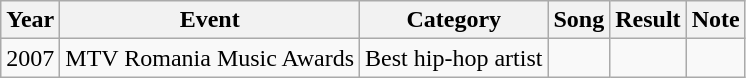<table class="wikitable" border="1">
<tr>
<th>Year</th>
<th>Event</th>
<th>Category</th>
<th>Song</th>
<th>Result</th>
<th>Note</th>
</tr>
<tr>
<td rowspan="1">2007</td>
<td rowspan="1">MTV Romania Music Awards</td>
<td>Best hip-hop artist</td>
<td></td>
<td></td>
<td></td>
</tr>
</table>
